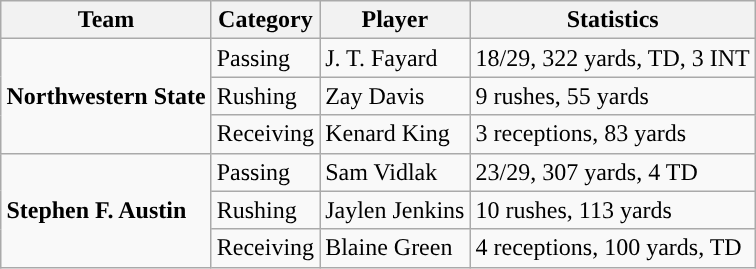<table class="wikitable" style="float: right;">
<tr>
<th>Team</th>
<th>Category</th>
<th>Player</th>
<th>Statistics</th>
</tr>
<tr>
<td rowspan=3><strong>Northwestern State</strong></td>
<td>Passing</td>
<td>J. T. Fayard</td>
<td>18/29, 322 yards, TD, 3 INT</td>
</tr>
<tr>
<td>Rushing</td>
<td>Zay Davis</td>
<td>9 rushes, 55 yards</td>
</tr>
<tr>
<td>Receiving</td>
<td>Kenard King</td>
<td>3 receptions, 83 yards</td>
</tr>
<tr>
<td rowspan=3><strong>Stephen F. Austin</strong></td>
<td>Passing</td>
<td>Sam Vidlak</td>
<td>23/29, 307 yards, 4 TD</td>
</tr>
<tr>
<td>Rushing</td>
<td>Jaylen Jenkins</td>
<td>10 rushes, 113 yards</td>
</tr>
<tr>
<td>Receiving</td>
<td>Blaine Green</td>
<td>4 receptions, 100 yards, TD</td>
</tr>
</table>
